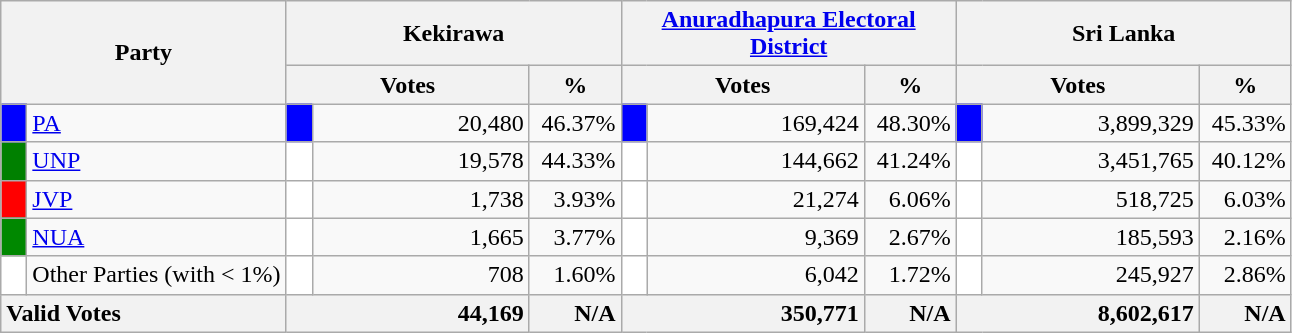<table class="wikitable">
<tr>
<th colspan="2" width="144px"rowspan="2">Party</th>
<th colspan="3" width="216px">Kekirawa</th>
<th colspan="3" width="216px"><a href='#'>Anuradhapura Electoral District</a></th>
<th colspan="3" width="216px">Sri Lanka</th>
</tr>
<tr>
<th colspan="2" width="144px">Votes</th>
<th>%</th>
<th colspan="2" width="144px">Votes</th>
<th>%</th>
<th colspan="2" width="144px">Votes</th>
<th>%</th>
</tr>
<tr>
<td style="background-color:blue;" width="10px"></td>
<td style="text-align:left;"><a href='#'>PA</a></td>
<td style="background-color:blue;" width="10px"></td>
<td style="text-align:right;">20,480</td>
<td style="text-align:right;">46.37%</td>
<td style="background-color:blue;" width="10px"></td>
<td style="text-align:right;">169,424</td>
<td style="text-align:right;">48.30%</td>
<td style="background-color:blue;" width="10px"></td>
<td style="text-align:right;">3,899,329</td>
<td style="text-align:right;">45.33%</td>
</tr>
<tr>
<td style="background-color:green;" width="10px"></td>
<td style="text-align:left;"><a href='#'>UNP</a></td>
<td style="background-color:white;" width="10px"></td>
<td style="text-align:right;">19,578</td>
<td style="text-align:right;">44.33%</td>
<td style="background-color:white;" width="10px"></td>
<td style="text-align:right;">144,662</td>
<td style="text-align:right;">41.24%</td>
<td style="background-color:white;" width="10px"></td>
<td style="text-align:right;">3,451,765</td>
<td style="text-align:right;">40.12%</td>
</tr>
<tr>
<td style="background-color:red;" width="10px"></td>
<td style="text-align:left;"><a href='#'>JVP</a></td>
<td style="background-color:white;" width="10px"></td>
<td style="text-align:right;">1,738</td>
<td style="text-align:right;">3.93%</td>
<td style="background-color:white;" width="10px"></td>
<td style="text-align:right;">21,274</td>
<td style="text-align:right;">6.06%</td>
<td style="background-color:white;" width="10px"></td>
<td style="text-align:right;">518,725</td>
<td style="text-align:right;">6.03%</td>
</tr>
<tr>
<td style="background-color:#008800;" width="10px"></td>
<td style="text-align:left;"><a href='#'>NUA</a></td>
<td style="background-color:white;" width="10px"></td>
<td style="text-align:right;">1,665</td>
<td style="text-align:right;">3.77%</td>
<td style="background-color:white;" width="10px"></td>
<td style="text-align:right;">9,369</td>
<td style="text-align:right;">2.67%</td>
<td style="background-color:white;" width="10px"></td>
<td style="text-align:right;">185,593</td>
<td style="text-align:right;">2.16%</td>
</tr>
<tr>
<td style="background-color:white;" width="10px"></td>
<td style="text-align:left;">Other Parties (with < 1%)</td>
<td style="background-color:white;" width="10px"></td>
<td style="text-align:right;">708</td>
<td style="text-align:right;">1.60%</td>
<td style="background-color:white;" width="10px"></td>
<td style="text-align:right;">6,042</td>
<td style="text-align:right;">1.72%</td>
<td style="background-color:white;" width="10px"></td>
<td style="text-align:right;">245,927</td>
<td style="text-align:right;">2.86%</td>
</tr>
<tr>
<th colspan="2" width="144px"style="text-align:left;">Valid Votes</th>
<th style="text-align:right;"colspan="2" width="144px">44,169</th>
<th style="text-align:right;">N/A</th>
<th style="text-align:right;"colspan="2" width="144px">350,771</th>
<th style="text-align:right;">N/A</th>
<th style="text-align:right;"colspan="2" width="144px">8,602,617</th>
<th style="text-align:right;">N/A</th>
</tr>
</table>
